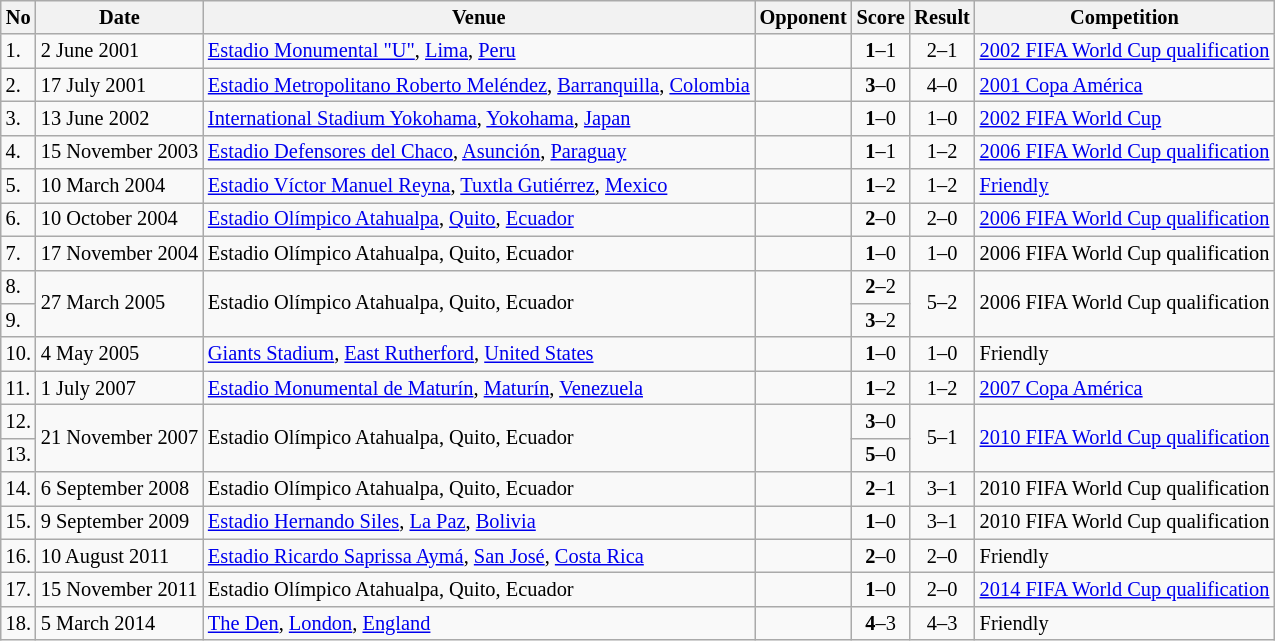<table class="wikitable" style="font-size:85%;">
<tr>
<th>No</th>
<th>Date</th>
<th>Venue</th>
<th>Opponent</th>
<th>Score</th>
<th>Result</th>
<th>Competition</th>
</tr>
<tr>
<td>1.</td>
<td>2 June 2001</td>
<td><a href='#'>Estadio Monumental "U"</a>, <a href='#'>Lima</a>, <a href='#'>Peru</a></td>
<td></td>
<td align=center><strong>1</strong>–1</td>
<td align=center>2–1</td>
<td><a href='#'>2002 FIFA World Cup qualification</a></td>
</tr>
<tr>
<td>2.</td>
<td>17 July 2001</td>
<td><a href='#'>Estadio Metropolitano Roberto Meléndez</a>, <a href='#'>Barranquilla</a>, <a href='#'>Colombia</a></td>
<td></td>
<td align=center><strong>3</strong>–0</td>
<td align=center>4–0</td>
<td><a href='#'>2001 Copa América</a></td>
</tr>
<tr>
<td>3.</td>
<td>13 June 2002</td>
<td><a href='#'>International Stadium Yokohama</a>, <a href='#'>Yokohama</a>, <a href='#'>Japan</a></td>
<td></td>
<td align=center><strong>1</strong>–0</td>
<td align=center>1–0</td>
<td><a href='#'>2002 FIFA World Cup</a></td>
</tr>
<tr>
<td>4.</td>
<td>15 November 2003</td>
<td><a href='#'>Estadio Defensores del Chaco</a>, <a href='#'>Asunción</a>, <a href='#'>Paraguay</a></td>
<td></td>
<td align=center><strong>1</strong>–1</td>
<td align=center>1–2</td>
<td><a href='#'>2006 FIFA World Cup qualification</a></td>
</tr>
<tr>
<td>5.</td>
<td>10 March 2004</td>
<td><a href='#'>Estadio Víctor Manuel Reyna</a>, <a href='#'>Tuxtla Gutiérrez</a>, <a href='#'>Mexico</a></td>
<td></td>
<td align=center><strong>1</strong>–2</td>
<td align=center>1–2</td>
<td><a href='#'>Friendly</a></td>
</tr>
<tr>
<td>6.</td>
<td>10 October 2004</td>
<td><a href='#'>Estadio Olímpico Atahualpa</a>, <a href='#'>Quito</a>, <a href='#'>Ecuador</a></td>
<td></td>
<td align=center><strong>2</strong>–0</td>
<td align=center>2–0</td>
<td><a href='#'>2006 FIFA World Cup qualification</a></td>
</tr>
<tr>
<td>7.</td>
<td>17 November 2004</td>
<td>Estadio Olímpico Atahualpa, Quito, Ecuador</td>
<td></td>
<td align=center><strong>1</strong>–0</td>
<td align=center>1–0</td>
<td>2006 FIFA World Cup qualification</td>
</tr>
<tr>
<td>8.</td>
<td rowspan="2">27 March 2005</td>
<td rowspan="2">Estadio Olímpico Atahualpa, Quito, Ecuador</td>
<td rowspan="2"></td>
<td align=center><strong>2</strong>–2</td>
<td rowspan="2" style="text-align:center">5–2</td>
<td rowspan="2">2006 FIFA World Cup qualification</td>
</tr>
<tr>
<td>9.</td>
<td align=center><strong>3</strong>–2</td>
</tr>
<tr>
<td>10.</td>
<td>4 May 2005</td>
<td><a href='#'>Giants Stadium</a>, <a href='#'>East Rutherford</a>, <a href='#'>United States</a></td>
<td></td>
<td align=center><strong>1</strong>–0</td>
<td align=center>1–0</td>
<td>Friendly</td>
</tr>
<tr>
<td>11.</td>
<td>1 July 2007</td>
<td><a href='#'>Estadio Monumental de Maturín</a>, <a href='#'>Maturín</a>, <a href='#'>Venezuela</a></td>
<td></td>
<td align=center><strong>1</strong>–2</td>
<td align=center>1–2</td>
<td><a href='#'>2007 Copa América</a></td>
</tr>
<tr>
<td>12.</td>
<td rowspan="2">21 November 2007</td>
<td rowspan="2">Estadio Olímpico Atahualpa, Quito, Ecuador</td>
<td rowspan="2"></td>
<td align=center><strong>3</strong>–0</td>
<td rowspan="2" style="text-align:center">5–1</td>
<td rowspan="2"><a href='#'>2010 FIFA World Cup qualification</a></td>
</tr>
<tr>
<td>13.</td>
<td align=center><strong>5</strong>–0</td>
</tr>
<tr>
<td>14.</td>
<td>6 September 2008</td>
<td>Estadio Olímpico Atahualpa, Quito, Ecuador</td>
<td></td>
<td align=center><strong>2</strong>–1</td>
<td align=center>3–1</td>
<td>2010 FIFA World Cup qualification</td>
</tr>
<tr>
<td>15.</td>
<td>9 September 2009</td>
<td><a href='#'>Estadio Hernando Siles</a>, <a href='#'>La Paz</a>, <a href='#'>Bolivia</a></td>
<td></td>
<td align=center><strong>1</strong>–0</td>
<td align=center>3–1</td>
<td>2010 FIFA World Cup qualification</td>
</tr>
<tr>
<td>16.</td>
<td>10 August 2011</td>
<td><a href='#'>Estadio Ricardo Saprissa Aymá</a>, <a href='#'>San José</a>, <a href='#'>Costa Rica</a></td>
<td></td>
<td align=center><strong>2</strong>–0</td>
<td align=center>2–0</td>
<td>Friendly</td>
</tr>
<tr>
<td>17.</td>
<td>15 November 2011</td>
<td>Estadio Olímpico Atahualpa, Quito, Ecuador</td>
<td></td>
<td align=center><strong>1</strong>–0</td>
<td align=center>2–0</td>
<td><a href='#'>2014 FIFA World Cup qualification</a></td>
</tr>
<tr>
<td>18.</td>
<td>5 March 2014</td>
<td><a href='#'>The Den</a>, <a href='#'>London</a>, <a href='#'>England</a></td>
<td></td>
<td align=center><strong>4</strong>–3</td>
<td align=center>4–3</td>
<td>Friendly</td>
</tr>
</table>
